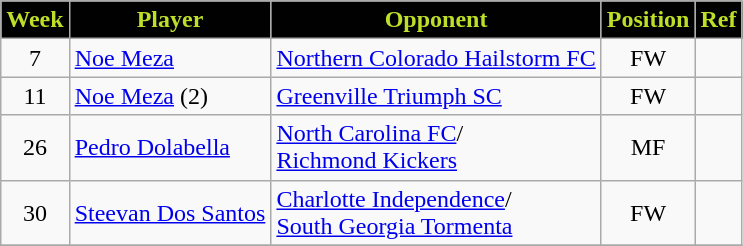<table class=wikitable>
<tr>
<th style="background-color:#010101; color:#BDDF28;" scope=col>Week</th>
<th style="background-color:#010101; color:#BDDF28;" scope=col>Player</th>
<th style="background-color:#010101; color:#BDDF28;" scope=col>Opponent</th>
<th style="background-color:#010101; color:#BDDF28;" scope=col>Position</th>
<th style="background-color:#010101; color:#BDDF28;" scope=col>Ref</th>
</tr>
<tr>
<td align=center>7</td>
<td> <a href='#'>Noe Meza</a></td>
<td><a href='#'>Northern Colorado Hailstorm FC</a></td>
<td align=center>FW</td>
<td align=center></td>
</tr>
<tr>
<td align=center>11</td>
<td> <a href='#'>Noe Meza</a> (2)</td>
<td><a href='#'>Greenville Triumph SC</a></td>
<td align=center>FW</td>
<td align=center></td>
</tr>
<tr>
<td align=center>26</td>
<td> <a href='#'>Pedro Dolabella</a></td>
<td><a href='#'>North Carolina FC</a>/<br><a href='#'>Richmond Kickers</a></td>
<td align=center>MF</td>
<td align=center></td>
</tr>
<tr>
<td align=center>30</td>
<td> <a href='#'>Steevan Dos Santos</a></td>
<td><a href='#'>Charlotte Independence</a>/<br><a href='#'>South Georgia Tormenta</a></td>
<td align=center>FW</td>
<td align=center></td>
</tr>
<tr>
</tr>
</table>
